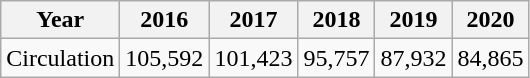<table class="wikitable">
<tr>
<th>Year</th>
<th>2016</th>
<th>2017</th>
<th>2018</th>
<th>2019</th>
<th>2020</th>
</tr>
<tr>
<td>Circulation</td>
<td>105,592</td>
<td>101,423</td>
<td>95,757</td>
<td>87,932</td>
<td>84,865</td>
</tr>
</table>
